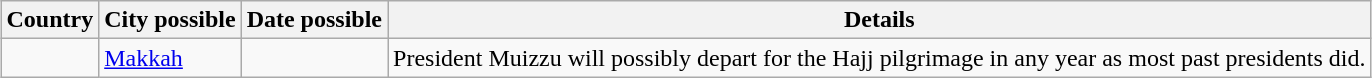<table class="wikitable sortable" style="margin: 1em auto 1em auto">
<tr>
<th>Country</th>
<th>City possible</th>
<th>Date possible</th>
<th class="unsortable">Details</th>
</tr>
<tr>
<td></td>
<td><a href='#'>Makkah</a></td>
<td></td>
<td>President Muizzu will possibly depart for the Hajj pilgrimage in any year as most past presidents did.</td>
</tr>
</table>
